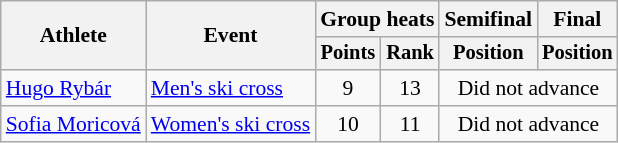<table class="wikitable" style="font-size:90%">
<tr>
<th rowspan="2">Athlete</th>
<th rowspan="2">Event</th>
<th colspan=2>Group heats</th>
<th>Semifinal</th>
<th>Final</th>
</tr>
<tr style="font-size:95%">
<th>Points</th>
<th>Rank</th>
<th>Position</th>
<th>Position</th>
</tr>
<tr align=center>
<td align=left><a href='#'>Hugo Rybár</a></td>
<td align=left><a href='#'>Men's ski cross</a></td>
<td>9</td>
<td>13</td>
<td colspan=2>Did not advance</td>
</tr>
<tr align=center>
<td align=left><a href='#'>Sofia Moricová</a></td>
<td align=left><a href='#'>Women's ski cross</a></td>
<td>10</td>
<td>11</td>
<td colspan=2>Did not advance</td>
</tr>
</table>
